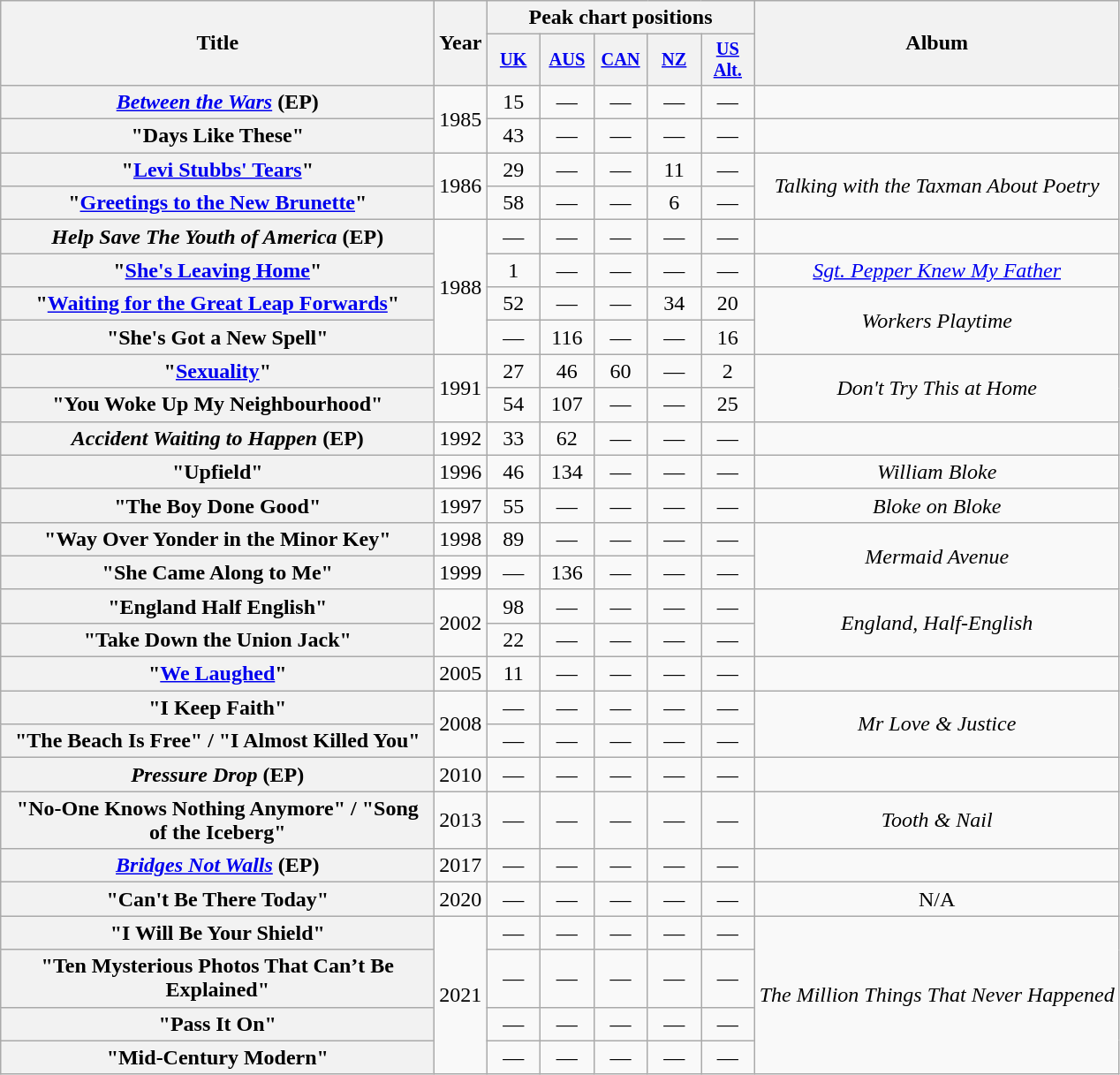<table class="wikitable plainrowheaders" style="text-align:center">
<tr>
<th rowspan="2" style="width:20em;">Title</th>
<th rowspan="2">Year</th>
<th colspan="5">Peak chart positions</th>
<th rowspan="2">Album</th>
</tr>
<tr>
<th scope="col" style="width:2.5em;font-size:85%"><a href='#'>UK</a><br></th>
<th scope="col" style="width:2.5em;font-size:85%"><a href='#'>AUS</a><br></th>
<th scope="col" style="width:2.5em;font-size:85%"><a href='#'>CAN</a><br></th>
<th scope="col" style="width:2.5em;font-size:85%"><a href='#'>NZ</a><br></th>
<th scope="col" style="width:2.5em;font-size:85%"><a href='#'>US<br>Alt.</a><br></th>
</tr>
<tr>
<th scope="row"><em><a href='#'>Between the Wars</a></em> (EP)</th>
<td rowspan="2">1985</td>
<td>15</td>
<td>—</td>
<td>—</td>
<td>—</td>
<td>—</td>
<td></td>
</tr>
<tr>
<th scope="row">"Days Like These"</th>
<td>43</td>
<td>—</td>
<td>—</td>
<td>—</td>
<td>—</td>
<td></td>
</tr>
<tr>
<th scope="row">"<a href='#'>Levi Stubbs' Tears</a>"</th>
<td rowspan="2">1986</td>
<td>29</td>
<td>—</td>
<td>—</td>
<td>11</td>
<td>—</td>
<td rowspan="2"><em>Talking with the Taxman About Poetry</em></td>
</tr>
<tr>
<th scope="row">"<a href='#'>Greetings to the New Brunette</a>"</th>
<td>58</td>
<td>—</td>
<td>—</td>
<td>6</td>
<td>—</td>
</tr>
<tr>
<th scope="row"><em>Help Save The Youth of America</em> (EP)</th>
<td rowspan="4">1988</td>
<td>—</td>
<td>—</td>
<td>—</td>
<td>—</td>
<td>—</td>
<td></td>
</tr>
<tr>
<th scope="row">"<a href='#'>She's Leaving Home</a>"<br></th>
<td>1</td>
<td>—</td>
<td>—</td>
<td>—</td>
<td>—</td>
<td><em><a href='#'>Sgt. Pepper Knew My Father</a></em></td>
</tr>
<tr>
<th scope="row">"<a href='#'>Waiting for the Great Leap Forwards</a>"</th>
<td>52</td>
<td>—</td>
<td>—</td>
<td>34</td>
<td>20</td>
<td rowspan="2"><em>Workers Playtime</em></td>
</tr>
<tr>
<th scope="row">"She's Got a New Spell"</th>
<td>—</td>
<td>116</td>
<td>—</td>
<td>—</td>
<td>16</td>
</tr>
<tr>
<th scope="row">"<a href='#'>Sexuality</a>"</th>
<td rowspan="2">1991</td>
<td>27</td>
<td>46</td>
<td>60</td>
<td>—</td>
<td>2</td>
<td rowspan="2"><em>Don't Try This at Home</em></td>
</tr>
<tr>
<th scope="row">"You Woke Up My Neighbourhood"</th>
<td>54</td>
<td>107</td>
<td>—</td>
<td>—</td>
<td>25</td>
</tr>
<tr>
<th scope="row"><em>Accident Waiting to Happen</em> (EP)</th>
<td>1992</td>
<td>33</td>
<td>62</td>
<td>—</td>
<td>—</td>
<td>—</td>
<td></td>
</tr>
<tr>
<th scope="row">"Upfield"</th>
<td>1996</td>
<td>46</td>
<td>134</td>
<td>—</td>
<td>—</td>
<td>—</td>
<td><em>William Bloke</em></td>
</tr>
<tr>
<th scope="row">"The Boy Done Good"</th>
<td>1997</td>
<td>55</td>
<td>—</td>
<td>—</td>
<td>—</td>
<td>—</td>
<td><em>Bloke on Bloke</em></td>
</tr>
<tr>
<th scope="row">"Way Over Yonder in the Minor Key"<br></th>
<td>1998</td>
<td>89</td>
<td>—</td>
<td>—</td>
<td>—</td>
<td>—</td>
<td rowspan="2"><em>Mermaid Avenue</em></td>
</tr>
<tr>
<th scope="row">"She Came Along to Me"</th>
<td>1999</td>
<td>—</td>
<td>136</td>
<td>—</td>
<td>—</td>
<td>—</td>
</tr>
<tr>
<th scope="row">"England Half English"</th>
<td rowspan="2">2002</td>
<td>98</td>
<td>—</td>
<td>—</td>
<td>—</td>
<td>—</td>
<td rowspan="2"><em>England, Half-English</em></td>
</tr>
<tr>
<th scope="row">"Take Down the Union Jack"</th>
<td>22</td>
<td>—</td>
<td>—</td>
<td>—</td>
<td>—</td>
</tr>
<tr>
<th scope="row">"<a href='#'>We Laughed</a>"</th>
<td>2005</td>
<td>11</td>
<td>—</td>
<td>—</td>
<td>—</td>
<td>—</td>
<td></td>
</tr>
<tr>
<th scope="row">"I Keep Faith"</th>
<td rowspan="2">2008</td>
<td>—</td>
<td>—</td>
<td>—</td>
<td>—</td>
<td>—</td>
<td rowspan="2"><em>Mr Love & Justice</em></td>
</tr>
<tr>
<th scope="row">"The Beach Is Free" / "I Almost Killed You"</th>
<td>—</td>
<td>—</td>
<td>—</td>
<td>—</td>
<td>—</td>
</tr>
<tr>
<th scope="row"><em>Pressure Drop</em> (EP)</th>
<td>2010</td>
<td>—</td>
<td>—</td>
<td>—</td>
<td>—</td>
<td>—</td>
<td></td>
</tr>
<tr>
<th scope="row">"No-One Knows Nothing Anymore" / "Song of the Iceberg"</th>
<td>2013</td>
<td>—</td>
<td>—</td>
<td>—</td>
<td>—</td>
<td>—</td>
<td><em>Tooth & Nail</em></td>
</tr>
<tr>
<th scope="row"><em><a href='#'>Bridges Not Walls</a></em> (EP)</th>
<td>2017</td>
<td>—</td>
<td>—</td>
<td>—</td>
<td>—</td>
<td>—</td>
<td></td>
</tr>
<tr>
<th scope="row">"Can't Be There Today"</th>
<td>2020</td>
<td>—</td>
<td>—</td>
<td>—</td>
<td>—</td>
<td>—</td>
<td>N/A</td>
</tr>
<tr>
<th scope="row">"I Will Be Your Shield"</th>
<td rowspan="4">2021</td>
<td>—</td>
<td>—</td>
<td>—</td>
<td>—</td>
<td>—</td>
<td rowspan="4"><em>The Million Things That Never Happened</em></td>
</tr>
<tr>
<th scope="row">"Ten Mysterious Photos That Can’t Be Explained"</th>
<td>—</td>
<td>—</td>
<td>—</td>
<td>—</td>
<td>—</td>
</tr>
<tr>
<th scope="row">"Pass It On"</th>
<td>—</td>
<td>—</td>
<td>—</td>
<td>—</td>
<td>—</td>
</tr>
<tr>
<th scope="row">"Mid-Century Modern"</th>
<td>—</td>
<td>—</td>
<td>—</td>
<td>—</td>
<td>—</td>
</tr>
</table>
